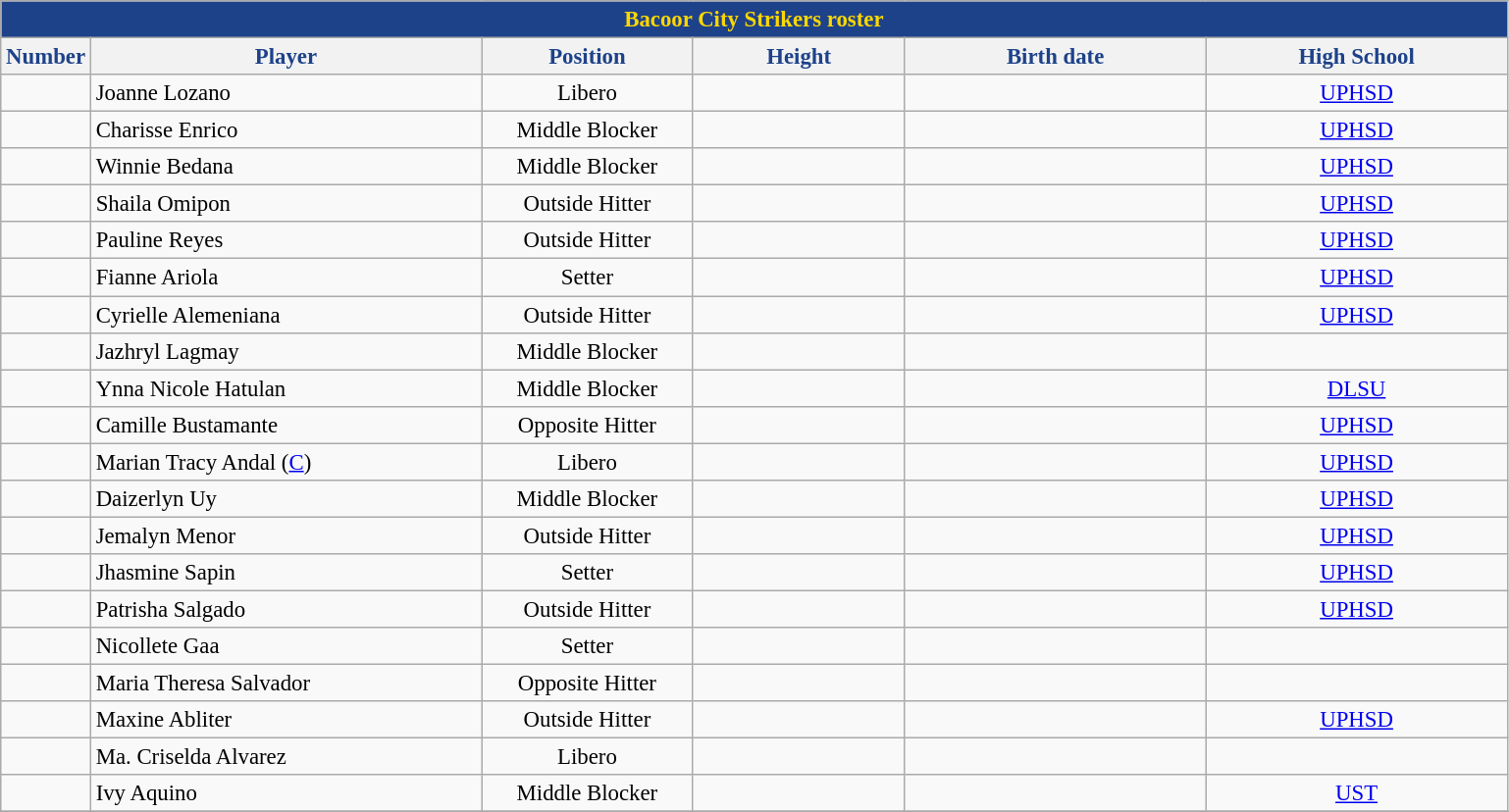<table class="wikitable sortable" style="font-size:95%; text-align:left;">
<tr>
<th colspan="7" style= "background: #1D428A; color:gold; text-align: center"><strong>Bacoor City Strikers roster</strong></th>
</tr>
<tr style="background:#FFFFFF; color: #1D428A">
<th style= "align=center; width:1em;">Number</th>
<th style= "align=center;width:17em;">Player</th>
<th style= "align=center; width:9em;">Position</th>
<th style= "align=center; width:9em;">Height</th>
<th style= "align=center; width:13em;">Birth date</th>
<th style= "align=center; width:13em;">High School</th>
</tr>
<tr align=center>
<td></td>
<td align=left>Joanne Lozano</td>
<td>Libero</td>
<td></td>
<td></td>
<td><a href='#'>UPHSD</a></td>
</tr>
<tr align=center>
<td></td>
<td align=left>Charisse Enrico</td>
<td>Middle Blocker</td>
<td></td>
<td></td>
<td><a href='#'>UPHSD</a></td>
</tr>
<tr align=center>
<td></td>
<td align=left>Winnie Bedana</td>
<td>Middle Blocker</td>
<td></td>
<td></td>
<td><a href='#'>UPHSD</a></td>
</tr>
<tr align=center>
<td></td>
<td align=left>Shaila Omipon</td>
<td>Outside Hitter</td>
<td></td>
<td></td>
<td><a href='#'>UPHSD</a></td>
</tr>
<tr align=center>
<td></td>
<td align=left>Pauline Reyes</td>
<td>Outside Hitter</td>
<td></td>
<td></td>
<td><a href='#'>UPHSD</a></td>
</tr>
<tr align=center>
<td></td>
<td align=left>Fianne Ariola</td>
<td>Setter</td>
<td></td>
<td></td>
<td><a href='#'>UPHSD</a></td>
</tr>
<tr align=center>
<td></td>
<td align=left>Cyrielle Alemeniana</td>
<td>Outside Hitter</td>
<td></td>
<td></td>
<td><a href='#'>UPHSD</a></td>
</tr>
<tr align=center>
<td></td>
<td align=left>Jazhryl Lagmay</td>
<td>Middle Blocker</td>
<td></td>
<td></td>
<td></td>
</tr>
<tr align=center>
<td></td>
<td align=left>Ynna Nicole Hatulan</td>
<td>Middle Blocker</td>
<td></td>
<td></td>
<td><a href='#'>DLSU</a></td>
</tr>
<tr align=center>
<td></td>
<td align=left>Camille Bustamante</td>
<td>Opposite Hitter</td>
<td></td>
<td></td>
<td><a href='#'>UPHSD</a></td>
</tr>
<tr align=center>
<td></td>
<td align=left>Marian Tracy Andal (<a href='#'>C</a>)</td>
<td>Libero</td>
<td></td>
<td></td>
<td><a href='#'>UPHSD</a></td>
</tr>
<tr align=center>
<td></td>
<td align=left>Daizerlyn Uy</td>
<td>Middle Blocker</td>
<td></td>
<td></td>
<td><a href='#'>UPHSD</a></td>
</tr>
<tr align=center>
<td></td>
<td align=left>Jemalyn Menor</td>
<td>Outside Hitter</td>
<td></td>
<td></td>
<td><a href='#'>UPHSD</a></td>
</tr>
<tr align=center>
<td></td>
<td align=left>Jhasmine Sapin</td>
<td>Setter</td>
<td></td>
<td></td>
<td><a href='#'>UPHSD</a></td>
</tr>
<tr align=center>
<td></td>
<td align=left>Patrisha Salgado</td>
<td>Outside Hitter</td>
<td></td>
<td></td>
<td><a href='#'>UPHSD</a></td>
</tr>
<tr align=center>
<td></td>
<td align=left>Nicollete Gaa</td>
<td>Setter</td>
<td></td>
<td></td>
<td></td>
</tr>
<tr align=center>
<td></td>
<td align=left>Maria Theresa Salvador</td>
<td>Opposite Hitter</td>
<td></td>
<td></td>
<td></td>
</tr>
<tr align=center>
<td></td>
<td align=left>Maxine Abliter</td>
<td>Outside Hitter</td>
<td></td>
<td></td>
<td><a href='#'>UPHSD</a></td>
</tr>
<tr align=center>
<td></td>
<td align=left>Ma. Criselda Alvarez</td>
<td>Libero</td>
<td></td>
<td></td>
<td></td>
</tr>
<tr align=center>
<td></td>
<td align=left>Ivy Aquino</td>
<td>Middle Blocker</td>
<td></td>
<td></td>
<td><a href='#'>UST</a></td>
</tr>
<tr align=center>
</tr>
</table>
